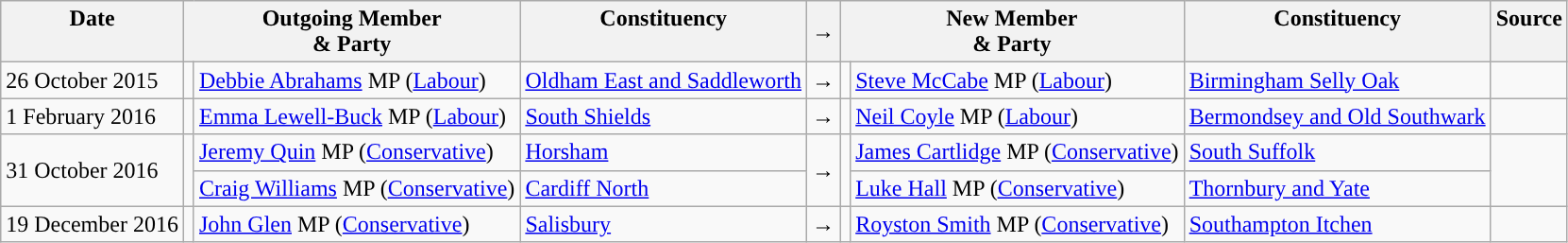<table class="wikitable">
<tr>
<th valign="top">Date</th>
<th colspan="2" valign="top">Outgoing Member<br>& Party</th>
<th valign="top">Constituency</th>
<th>→</th>
<th colspan="2" valign="top">New Member<br>& Party</th>
<th valign="top">Constituency</th>
<th valign="top">Source</th>
</tr>
<tr>
<td nowrap>26 October 2015</td>
<td style="color:inherit;background:"></td>
<td><a href='#'>Debbie Abrahams</a> MP (<a href='#'>Labour</a>)</td>
<td><a href='#'>Oldham East and Saddleworth</a></td>
<td>→</td>
<td style="color:inherit;background:"></td>
<td><a href='#'>Steve McCabe</a> MP (<a href='#'>Labour</a>)</td>
<td><a href='#'>Birmingham Selly Oak</a></td>
<td></td>
</tr>
<tr>
<td nowrap>1 February 2016</td>
<td style="color:inherit;background:"></td>
<td><a href='#'>Emma Lewell-Buck</a> MP (<a href='#'>Labour</a>)</td>
<td><a href='#'>South Shields</a></td>
<td>→</td>
<td style="color:inherit;background:"></td>
<td><a href='#'>Neil Coyle</a> MP (<a href='#'>Labour</a>)</td>
<td><a href='#'>Bermondsey and Old Southwark</a></td>
<td></td>
</tr>
<tr>
<td nowrap rowspan=2>31 October 2016</td>
<td rowspan=2 style="color:inherit;background:"></td>
<td><a href='#'>Jeremy Quin</a> MP (<a href='#'>Conservative</a>)</td>
<td><a href='#'>Horsham</a></td>
<td rowspan=2>→</td>
<td rowspan=2 style="color:inherit;background:"></td>
<td><a href='#'>James Cartlidge</a> MP (<a href='#'>Conservative</a>)</td>
<td><a href='#'>South Suffolk</a></td>
<td rowspan=2></td>
</tr>
<tr>
<td><a href='#'>Craig Williams</a> MP (<a href='#'>Conservative</a>)</td>
<td><a href='#'>Cardiff North</a></td>
<td><a href='#'>Luke Hall</a> MP (<a href='#'>Conservative</a>)</td>
<td><a href='#'>Thornbury and Yate</a></td>
</tr>
<tr>
<td nowrap>19 December 2016</td>
<td style="color:inherit;background:"></td>
<td><a href='#'>John Glen</a> MP (<a href='#'>Conservative</a>)</td>
<td><a href='#'>Salisbury</a></td>
<td>→</td>
<td style="color:inherit;background:"></td>
<td><a href='#'>Royston Smith</a> MP (<a href='#'>Conservative</a>)</td>
<td><a href='#'>Southampton Itchen</a></td>
<td></td>
</tr>
</table>
